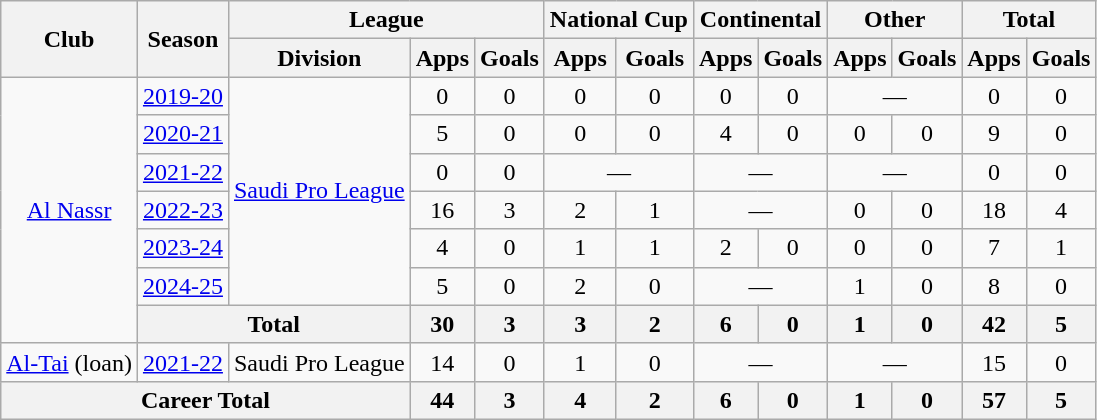<table class="wikitable" style="text-align: center">
<tr>
<th rowspan="2">Club</th>
<th rowspan="2">Season</th>
<th colspan="3">League</th>
<th colspan="2">National Cup</th>
<th colspan="2">Continental</th>
<th colspan="2">Other</th>
<th colspan="2">Total</th>
</tr>
<tr>
<th>Division</th>
<th>Apps</th>
<th>Goals</th>
<th>Apps</th>
<th>Goals</th>
<th>Apps</th>
<th>Goals</th>
<th>Apps</th>
<th>Goals</th>
<th>Apps</th>
<th>Goals</th>
</tr>
<tr>
<td rowspan="7"><a href='#'>Al Nassr</a></td>
<td><a href='#'>2019-20</a></td>
<td rowspan="6"><a href='#'>Saudi Pro League</a></td>
<td>0</td>
<td>0</td>
<td>0</td>
<td>0</td>
<td>0</td>
<td>0</td>
<td colspan="2">—</td>
<td>0</td>
<td>0</td>
</tr>
<tr>
<td><a href='#'>2020-21</a></td>
<td>5</td>
<td>0</td>
<td>0</td>
<td>0</td>
<td>4</td>
<td>0</td>
<td>0</td>
<td>0</td>
<td>9</td>
<td>0</td>
</tr>
<tr>
<td><a href='#'>2021-22</a></td>
<td>0</td>
<td>0</td>
<td colspan="2">—</td>
<td colspan="2">—</td>
<td colspan="2">—</td>
<td>0</td>
<td>0</td>
</tr>
<tr>
<td><a href='#'>2022-23</a></td>
<td>16</td>
<td>3</td>
<td>2</td>
<td>1</td>
<td colspan="2">—</td>
<td>0</td>
<td>0</td>
<td>18</td>
<td>4</td>
</tr>
<tr>
<td><a href='#'>2023-24</a></td>
<td>4</td>
<td>0</td>
<td>1</td>
<td>1</td>
<td>2</td>
<td>0</td>
<td>0</td>
<td>0</td>
<td>7</td>
<td>1</td>
</tr>
<tr>
<td><a href='#'>2024-25</a></td>
<td>5</td>
<td>0</td>
<td>2</td>
<td>0</td>
<td colspan="2">—</td>
<td>1</td>
<td>0</td>
<td>8</td>
<td>0</td>
</tr>
<tr>
<th colspan="2">Total</th>
<th>30</th>
<th>3</th>
<th>3</th>
<th>2</th>
<th>6</th>
<th>0</th>
<th>1</th>
<th>0</th>
<th>42</th>
<th>5</th>
</tr>
<tr>
<td><a href='#'>Al-Tai</a> (loan)</td>
<td><a href='#'>2021-22</a></td>
<td>Saudi Pro League</td>
<td>14</td>
<td>0</td>
<td>1</td>
<td>0</td>
<td colspan="2">—</td>
<td colspan="2">—</td>
<td>15</td>
<td>0</td>
</tr>
<tr>
<th colspan="3">Career Total</th>
<th>44</th>
<th>3</th>
<th>4</th>
<th>2</th>
<th>6</th>
<th>0</th>
<th>1</th>
<th>0</th>
<th>57</th>
<th>5</th>
</tr>
</table>
